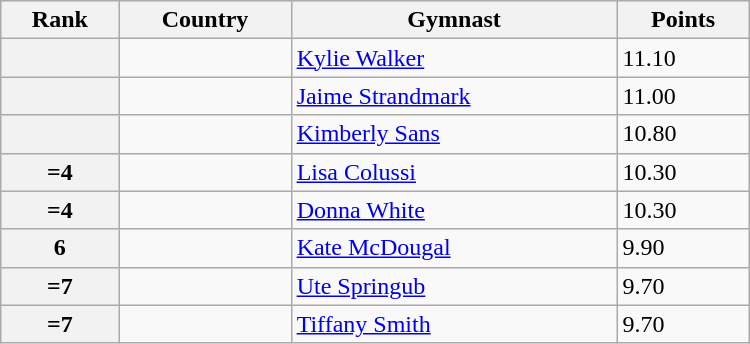<table class="wikitable" width=500>
<tr bgcolor="#efefef">
<th>Rank</th>
<th>Country</th>
<th>Gymnast</th>
<th>Points</th>
</tr>
<tr>
<th></th>
<td></td>
<td><a href='#'>Kylie Walker</a></td>
<td>11.10</td>
</tr>
<tr>
<th></th>
<td></td>
<td><a href='#'>Jaime Strandmark</a></td>
<td>11.00</td>
</tr>
<tr>
<th></th>
<td></td>
<td><a href='#'>Kimberly Sans</a></td>
<td>10.80</td>
</tr>
<tr>
<th>=4</th>
<td></td>
<td><a href='#'>Lisa Colussi</a></td>
<td>10.30</td>
</tr>
<tr>
<th>=4</th>
<td></td>
<td><a href='#'>Donna White</a></td>
<td>10.30</td>
</tr>
<tr>
<th>6</th>
<td></td>
<td><a href='#'>Kate McDougal</a></td>
<td>9.90</td>
</tr>
<tr>
<th>=7</th>
<td></td>
<td><a href='#'>Ute Springub</a></td>
<td>9.70</td>
</tr>
<tr>
<th>=7</th>
<td></td>
<td><a href='#'>Tiffany Smith</a></td>
<td>9.70</td>
</tr>
</table>
